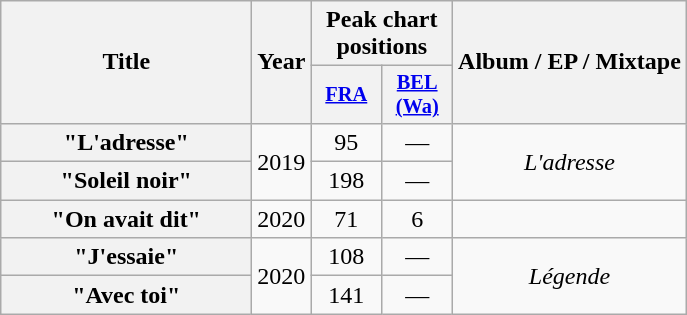<table class="wikitable plainrowheaders" style="text-align:center;">
<tr>
<th scope="col" rowspan="2" style="width:10em;">Title</th>
<th scope="col" rowspan="2" style="width:2em;">Year</th>
<th scope="col" colspan="2">Peak chart positions</th>
<th scope="col" rowspan="2">Album / EP / Mixtape</th>
</tr>
<tr>
<th scope="col" style="width:3em;font-size:85%;"><a href='#'>FRA</a><br></th>
<th scope="col" style="width:3em;font-size:85%;"><a href='#'>BEL (Wa)</a><br></th>
</tr>
<tr>
<th scope="row">"L'adresse"</th>
<td rowspan=2>2019</td>
<td>95</td>
<td>—</td>
<td rowspan=2><em>L'adresse</em></td>
</tr>
<tr>
<th scope="row">"Soleil noir"</th>
<td>198</td>
<td>—</td>
</tr>
<tr>
<th scope="row">"On avait dit"</th>
<td>2020</td>
<td>71</td>
<td>6</td>
<td></td>
</tr>
<tr>
<th scope="row">"J'essaie"</th>
<td rowspan=2>2020</td>
<td>108</td>
<td>—</td>
<td rowspan=2><em>Légende</em></td>
</tr>
<tr>
<th scope="row">"Avec toi"</th>
<td>141</td>
<td>—</td>
</tr>
</table>
